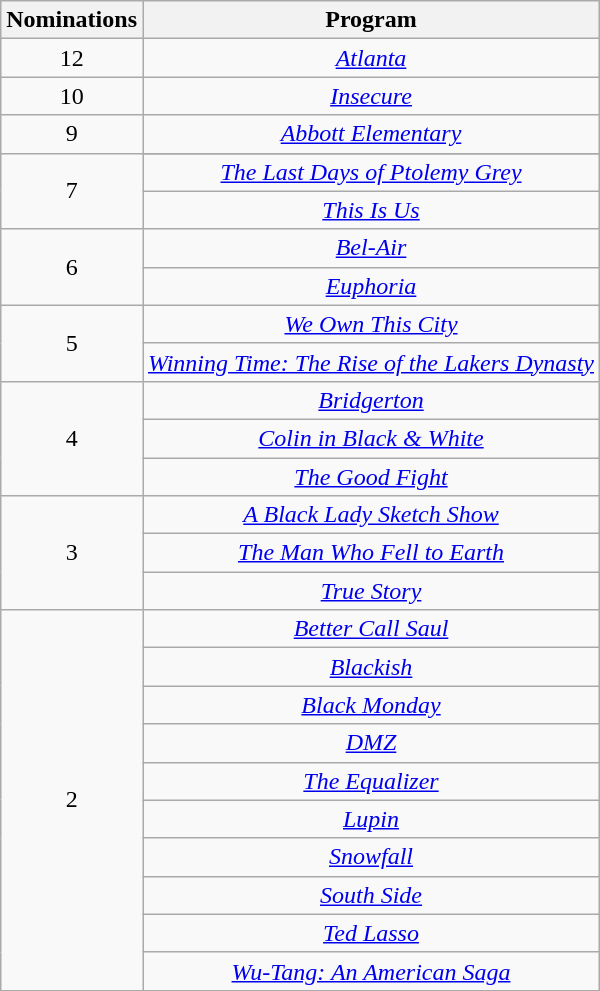<table class="wikitable" rowspan="2" style="text-align:center" background: #f6e39c;>
<tr>
<th scope="col" style="width:55px;">Nominations</th>
<th scope="col" style="text-align:center;">Program</th>
</tr>
<tr>
<td rowspan="1" style="text-align:center">12</td>
<td><em><a href='#'>Atlanta</a></em></td>
</tr>
<tr>
<td rowspan="1" style="text-align:center">10</td>
<td><em><a href='#'>Insecure</a></em></td>
</tr>
<tr>
<td rowspan="1" style="text-align:center">9</td>
<td><em><a href='#'>Abbott Elementary</a></em></td>
</tr>
<tr>
<td rowspan="3" style="text-align:center">7</td>
</tr>
<tr>
<td><em><a href='#'>The Last Days of Ptolemy Grey</a></em></td>
</tr>
<tr>
<td><em><a href='#'>This Is Us</a></em></td>
</tr>
<tr>
<td rowspan="2" style="text-align:center">6</td>
<td><em><a href='#'>Bel-Air</a></em></td>
</tr>
<tr>
<td><em><a href='#'>Euphoria</a></em></td>
</tr>
<tr>
<td rowspan="2" style="text-align:center">5</td>
<td><em><a href='#'>We Own This City</a></em></td>
</tr>
<tr>
<td><em><a href='#'>Winning Time: The Rise of the Lakers Dynasty</a></em></td>
</tr>
<tr>
<td rowspan="3" style="text-align:center">4</td>
<td><em><a href='#'>Bridgerton</a></em></td>
</tr>
<tr>
<td><em><a href='#'>Colin in Black & White</a></em></td>
</tr>
<tr>
<td><em><a href='#'>The Good Fight</a></em></td>
</tr>
<tr>
<td rowspan="3" style="text-align:center">3</td>
<td><em><a href='#'>A Black Lady Sketch Show</a></em></td>
</tr>
<tr>
<td><em><a href='#'>The Man Who Fell to Earth</a></em></td>
</tr>
<tr>
<td><em><a href='#'>True Story</a></em></td>
</tr>
<tr>
<td rowspan="10" style="text-align:center">2</td>
<td><em><a href='#'>Better Call Saul</a></em></td>
</tr>
<tr>
<td><em><a href='#'>Blackish</a></em></td>
</tr>
<tr>
<td><em><a href='#'>Black Monday</a></em></td>
</tr>
<tr>
<td><em><a href='#'>DMZ</a></em></td>
</tr>
<tr>
<td><em><a href='#'>The Equalizer</a></em></td>
</tr>
<tr>
<td><em><a href='#'>Lupin</a></em></td>
</tr>
<tr>
<td><em><a href='#'>Snowfall</a></em></td>
</tr>
<tr>
<td><em><a href='#'>South Side</a></em></td>
</tr>
<tr>
<td><em><a href='#'>Ted Lasso</a></em></td>
</tr>
<tr>
<td><em><a href='#'>Wu-Tang: An American Saga</a></em></td>
</tr>
</table>
